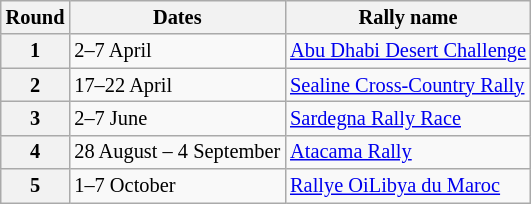<table class="wikitable" style="font-size: 85%">
<tr>
<th>Round</th>
<th>Dates</th>
<th>Rally name</th>
</tr>
<tr>
<th>1</th>
<td>2–7 April</td>
<td> <a href='#'>Abu Dhabi Desert Challenge</a></td>
</tr>
<tr>
<th>2</th>
<td>17–22 April</td>
<td> <a href='#'>Sealine Cross-Country Rally</a></td>
</tr>
<tr>
<th>3</th>
<td>2–7 June</td>
<td> <a href='#'>Sardegna Rally Race</a></td>
</tr>
<tr>
<th>4</th>
<td>28 August – 4 September</td>
<td> <a href='#'>Atacama Rally</a></td>
</tr>
<tr>
<th>5</th>
<td>1–7 October</td>
<td> <a href='#'>Rallye OiLibya du Maroc</a></td>
</tr>
</table>
